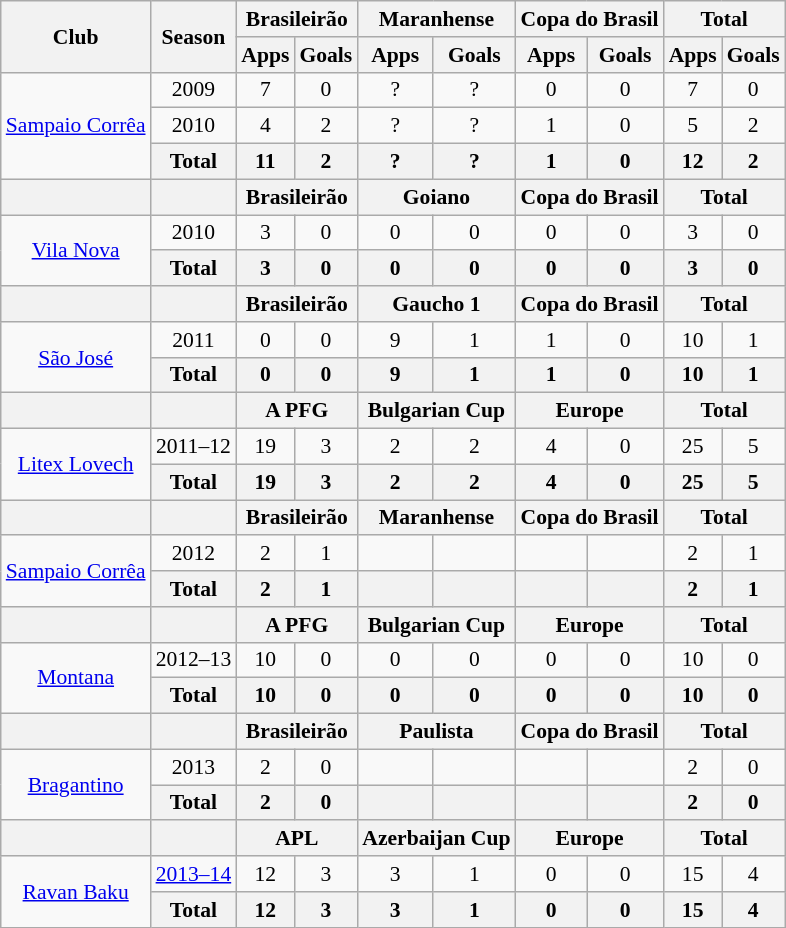<table class="wikitable" style="font-size:90%; text-align: center">
<tr>
<th rowspan=2>Club</th>
<th rowspan=2>Season</th>
<th colspan=2>Brasileirão</th>
<th colspan=2>Maranhense</th>
<th colspan=2>Copa do Brasil</th>
<th colspan=2>Total</th>
</tr>
<tr>
<th>Apps</th>
<th>Goals</th>
<th>Apps</th>
<th>Goals</th>
<th>Apps</th>
<th>Goals</th>
<th>Apps</th>
<th>Goals</th>
</tr>
<tr>
<td rowspan=3><a href='#'>Sampaio Corrêa</a></td>
<td>2009</td>
<td>7</td>
<td>0</td>
<td>?</td>
<td>?</td>
<td>0</td>
<td>0</td>
<td>7</td>
<td>0</td>
</tr>
<tr>
<td>2010</td>
<td>4</td>
<td>2</td>
<td>?</td>
<td>?</td>
<td>1</td>
<td>0</td>
<td>5</td>
<td>2</td>
</tr>
<tr>
<th colspan=1>Total</th>
<th>11</th>
<th>2</th>
<th>?</th>
<th>?</th>
<th>1</th>
<th>0</th>
<th>12</th>
<th>2</th>
</tr>
<tr>
<th rowspan=1></th>
<th rowspan=1></th>
<th colspan=2>Brasileirão</th>
<th colspan=2>Goiano</th>
<th colspan=2>Copa do Brasil</th>
<th colspan=2>Total</th>
</tr>
<tr>
<td rowspan=2><a href='#'>Vila Nova</a></td>
<td>2010</td>
<td>3</td>
<td>0</td>
<td>0</td>
<td>0</td>
<td>0</td>
<td>0</td>
<td>3</td>
<td>0</td>
</tr>
<tr>
<th colspan=1>Total</th>
<th>3</th>
<th>0</th>
<th>0</th>
<th>0</th>
<th>0</th>
<th>0</th>
<th>3</th>
<th>0</th>
</tr>
<tr>
<th rowspan=1></th>
<th rowspan=1></th>
<th colspan=2>Brasileirão</th>
<th colspan=2>Gaucho 1</th>
<th colspan=2>Copa do Brasil</th>
<th colspan=2>Total</th>
</tr>
<tr>
<td rowspan=2><a href='#'>São José</a></td>
<td>2011</td>
<td>0</td>
<td>0</td>
<td>9</td>
<td>1</td>
<td>1</td>
<td>0</td>
<td>10</td>
<td>1</td>
</tr>
<tr>
<th colspan=1>Total</th>
<th>0</th>
<th>0</th>
<th>9</th>
<th>1</th>
<th>1</th>
<th>0</th>
<th>10</th>
<th>1</th>
</tr>
<tr>
<th rowspan=1></th>
<th rowspan=1></th>
<th colspan=2>A PFG</th>
<th colspan=2>Bulgarian Cup</th>
<th colspan=2>Europe</th>
<th colspan=2>Total</th>
</tr>
<tr>
<td rowspan=2><a href='#'>Litex Lovech</a></td>
<td>2011–12</td>
<td>19</td>
<td>3</td>
<td>2</td>
<td>2</td>
<td>4</td>
<td>0</td>
<td>25</td>
<td>5</td>
</tr>
<tr>
<th colspan=1>Total</th>
<th>19</th>
<th>3</th>
<th>2</th>
<th>2</th>
<th>4</th>
<th>0</th>
<th>25</th>
<th>5</th>
</tr>
<tr>
<th rowspan=1></th>
<th rowspan=1></th>
<th colspan=2>Brasileirão</th>
<th colspan=2>Maranhense</th>
<th colspan=2>Copa do Brasil</th>
<th colspan=2>Total</th>
</tr>
<tr>
<td rowspan=2><a href='#'>Sampaio Corrêa</a></td>
<td>2012</td>
<td>2</td>
<td>1</td>
<td></td>
<td></td>
<td></td>
<td></td>
<td>2</td>
<td>1</td>
</tr>
<tr>
<th colspan=1>Total</th>
<th>2</th>
<th>1</th>
<th></th>
<th></th>
<th></th>
<th></th>
<th>2</th>
<th>1</th>
</tr>
<tr>
<th rowspan=1></th>
<th rowspan=1></th>
<th colspan=2>A PFG</th>
<th colspan=2>Bulgarian Cup</th>
<th colspan=2>Europe</th>
<th colspan=2>Total</th>
</tr>
<tr>
<td rowspan=2><a href='#'>Montana</a></td>
<td>2012–13</td>
<td>10</td>
<td>0</td>
<td>0</td>
<td>0</td>
<td>0</td>
<td>0</td>
<td>10</td>
<td>0</td>
</tr>
<tr>
<th colspan=1>Total</th>
<th>10</th>
<th>0</th>
<th>0</th>
<th>0</th>
<th>0</th>
<th>0</th>
<th>10</th>
<th>0</th>
</tr>
<tr>
<th rowspan=1></th>
<th rowspan=1></th>
<th colspan=2>Brasileirão</th>
<th colspan=2>Paulista</th>
<th colspan=2>Copa do Brasil</th>
<th colspan=2>Total</th>
</tr>
<tr>
<td rowspan=2><a href='#'>Bragantino</a></td>
<td>2013</td>
<td>2</td>
<td>0</td>
<td></td>
<td></td>
<td></td>
<td></td>
<td>2</td>
<td>0</td>
</tr>
<tr>
<th colspan=1>Total</th>
<th>2</th>
<th>0</th>
<th></th>
<th></th>
<th></th>
<th></th>
<th>2</th>
<th>0</th>
</tr>
<tr>
<th rowspan=1></th>
<th rowspan=1></th>
<th colspan=2>APL</th>
<th colspan=2>Azerbaijan Cup</th>
<th colspan=2>Europe</th>
<th colspan=2>Total</th>
</tr>
<tr>
<td rowspan=2><a href='#'>Ravan Baku</a></td>
<td><a href='#'>2013–14</a></td>
<td>12</td>
<td>3</td>
<td>3</td>
<td>1</td>
<td>0</td>
<td>0</td>
<td>15</td>
<td>4</td>
</tr>
<tr>
<th colspan=1>Total</th>
<th>12</th>
<th>3</th>
<th>3</th>
<th>1</th>
<th>0</th>
<th>0</th>
<th>15</th>
<th>4</th>
</tr>
</table>
